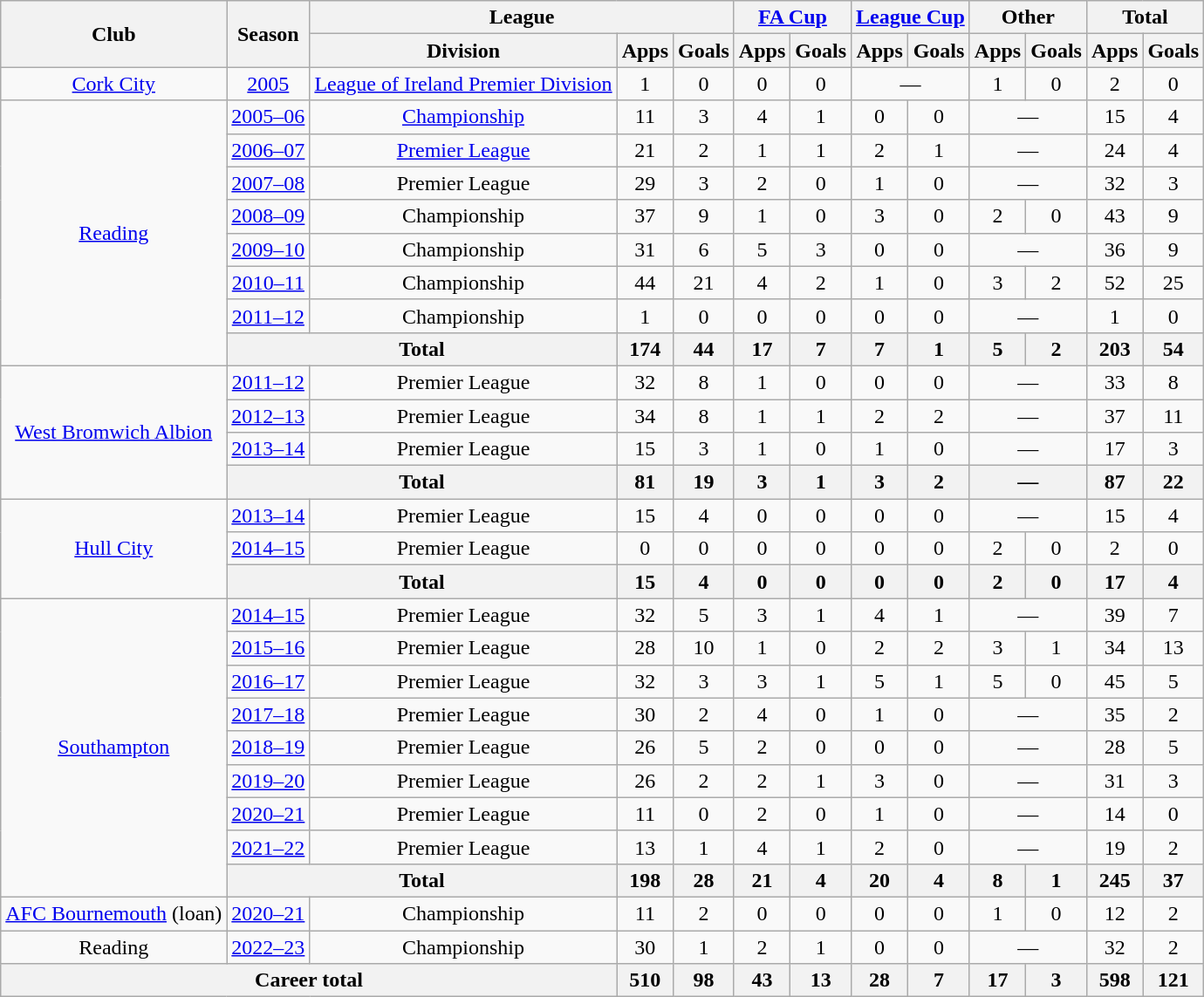<table class="wikitable" style="text-align:center">
<tr>
<th rowspan="2">Club</th>
<th rowspan="2">Season</th>
<th colspan="3">League</th>
<th colspan="2"><a href='#'>FA Cup</a></th>
<th colspan="2"><a href='#'>League Cup</a></th>
<th colspan="2">Other</th>
<th colspan="2">Total</th>
</tr>
<tr>
<th>Division</th>
<th>Apps</th>
<th>Goals</th>
<th>Apps</th>
<th>Goals</th>
<th>Apps</th>
<th>Goals</th>
<th>Apps</th>
<th>Goals</th>
<th>Apps</th>
<th>Goals</th>
</tr>
<tr>
<td><a href='#'>Cork City</a></td>
<td><a href='#'>2005</a></td>
<td><a href='#'>League of Ireland Premier Division</a></td>
<td>1</td>
<td>0</td>
<td>0</td>
<td>0</td>
<td colspan="2">—</td>
<td>1</td>
<td>0</td>
<td>2</td>
<td>0</td>
</tr>
<tr>
<td rowspan="8"><a href='#'>Reading</a></td>
<td><a href='#'>2005–06</a></td>
<td><a href='#'>Championship</a></td>
<td>11</td>
<td>3</td>
<td>4</td>
<td>1</td>
<td>0</td>
<td>0</td>
<td colspan="2">—</td>
<td>15</td>
<td>4</td>
</tr>
<tr>
<td><a href='#'>2006–07</a></td>
<td><a href='#'>Premier League</a></td>
<td>21</td>
<td>2</td>
<td>1</td>
<td>1</td>
<td>2</td>
<td>1</td>
<td colspan="2">—</td>
<td>24</td>
<td>4</td>
</tr>
<tr>
<td><a href='#'>2007–08</a></td>
<td>Premier League</td>
<td>29</td>
<td>3</td>
<td>2</td>
<td>0</td>
<td>1</td>
<td>0</td>
<td colspan="2">—</td>
<td>32</td>
<td>3</td>
</tr>
<tr>
<td><a href='#'>2008–09</a></td>
<td>Championship</td>
<td>37</td>
<td>9</td>
<td>1</td>
<td>0</td>
<td>3</td>
<td>0</td>
<td>2</td>
<td>0</td>
<td>43</td>
<td>9</td>
</tr>
<tr>
<td><a href='#'>2009–10</a></td>
<td>Championship</td>
<td>31</td>
<td>6</td>
<td>5</td>
<td>3</td>
<td>0</td>
<td>0</td>
<td colspan="2">—</td>
<td>36</td>
<td>9</td>
</tr>
<tr>
<td><a href='#'>2010–11</a></td>
<td>Championship</td>
<td>44</td>
<td>21</td>
<td>4</td>
<td>2</td>
<td>1</td>
<td>0</td>
<td>3</td>
<td>2</td>
<td>52</td>
<td>25</td>
</tr>
<tr>
<td><a href='#'>2011–12</a></td>
<td>Championship</td>
<td>1</td>
<td>0</td>
<td>0</td>
<td>0</td>
<td>0</td>
<td>0</td>
<td colspan="2">—</td>
<td>1</td>
<td>0</td>
</tr>
<tr>
<th colspan="2">Total</th>
<th>174</th>
<th>44</th>
<th>17</th>
<th>7</th>
<th>7</th>
<th>1</th>
<th>5</th>
<th>2</th>
<th>203</th>
<th>54</th>
</tr>
<tr>
<td rowspan="4"><a href='#'>West Bromwich Albion</a></td>
<td><a href='#'>2011–12</a></td>
<td>Premier League</td>
<td>32</td>
<td>8</td>
<td>1</td>
<td>0</td>
<td>0</td>
<td>0</td>
<td colspan="2">—</td>
<td>33</td>
<td>8</td>
</tr>
<tr>
<td><a href='#'>2012–13</a></td>
<td>Premier League</td>
<td>34</td>
<td>8</td>
<td>1</td>
<td>1</td>
<td>2</td>
<td>2</td>
<td colspan="2">—</td>
<td>37</td>
<td>11</td>
</tr>
<tr>
<td><a href='#'>2013–14</a></td>
<td>Premier League</td>
<td>15</td>
<td>3</td>
<td>1</td>
<td>0</td>
<td>1</td>
<td>0</td>
<td colspan="2">—</td>
<td>17</td>
<td>3</td>
</tr>
<tr>
<th colspan="2">Total</th>
<th>81</th>
<th>19</th>
<th>3</th>
<th>1</th>
<th>3</th>
<th>2</th>
<th colspan="2">—</th>
<th>87</th>
<th>22</th>
</tr>
<tr>
<td rowspan="3"><a href='#'>Hull City</a></td>
<td><a href='#'>2013–14</a></td>
<td>Premier League</td>
<td>15</td>
<td>4</td>
<td>0</td>
<td>0</td>
<td>0</td>
<td>0</td>
<td colspan="2">—</td>
<td>15</td>
<td>4</td>
</tr>
<tr>
<td><a href='#'>2014–15</a></td>
<td>Premier League</td>
<td>0</td>
<td>0</td>
<td>0</td>
<td>0</td>
<td>0</td>
<td>0</td>
<td>2</td>
<td>0</td>
<td>2</td>
<td>0</td>
</tr>
<tr>
<th colspan=2>Total</th>
<th>15</th>
<th>4</th>
<th>0</th>
<th>0</th>
<th>0</th>
<th>0</th>
<th>2</th>
<th>0</th>
<th>17</th>
<th>4</th>
</tr>
<tr>
<td rowspan=9><a href='#'>Southampton</a></td>
<td><a href='#'>2014–15</a></td>
<td>Premier League</td>
<td>32</td>
<td>5</td>
<td>3</td>
<td>1</td>
<td>4</td>
<td>1</td>
<td colspan= 2>—</td>
<td>39</td>
<td>7</td>
</tr>
<tr>
<td><a href='#'>2015–16</a></td>
<td>Premier League</td>
<td>28</td>
<td>10</td>
<td>1</td>
<td>0</td>
<td>2</td>
<td>2</td>
<td>3</td>
<td>1</td>
<td>34</td>
<td>13</td>
</tr>
<tr>
<td><a href='#'>2016–17</a></td>
<td>Premier League</td>
<td>32</td>
<td>3</td>
<td>3</td>
<td>1</td>
<td>5</td>
<td>1</td>
<td>5</td>
<td>0</td>
<td>45</td>
<td>5</td>
</tr>
<tr>
<td><a href='#'>2017–18</a></td>
<td>Premier League</td>
<td>30</td>
<td>2</td>
<td>4</td>
<td>0</td>
<td>1</td>
<td>0</td>
<td colspan=2>—</td>
<td>35</td>
<td>2</td>
</tr>
<tr>
<td><a href='#'>2018–19</a></td>
<td>Premier League</td>
<td>26</td>
<td>5</td>
<td>2</td>
<td>0</td>
<td>0</td>
<td>0</td>
<td colspan=2>—</td>
<td>28</td>
<td>5</td>
</tr>
<tr>
<td><a href='#'>2019–20</a></td>
<td>Premier League</td>
<td>26</td>
<td>2</td>
<td>2</td>
<td>1</td>
<td>3</td>
<td>0</td>
<td colspan=2>—</td>
<td>31</td>
<td>3</td>
</tr>
<tr>
<td><a href='#'>2020–21</a></td>
<td>Premier League</td>
<td>11</td>
<td>0</td>
<td>2</td>
<td>0</td>
<td>1</td>
<td>0</td>
<td colspan=2>—</td>
<td>14</td>
<td>0</td>
</tr>
<tr>
<td><a href='#'>2021–22</a></td>
<td>Premier League</td>
<td>13</td>
<td>1</td>
<td>4</td>
<td>1</td>
<td>2</td>
<td>0</td>
<td colspan=2>—</td>
<td>19</td>
<td>2</td>
</tr>
<tr>
<th colspan=2>Total</th>
<th>198</th>
<th>28</th>
<th>21</th>
<th>4</th>
<th>20</th>
<th>4</th>
<th>8</th>
<th>1</th>
<th>245</th>
<th>37</th>
</tr>
<tr>
<td><a href='#'>AFC Bournemouth</a> (loan)</td>
<td><a href='#'>2020–21</a></td>
<td>Championship</td>
<td>11</td>
<td>2</td>
<td>0</td>
<td>0</td>
<td>0</td>
<td>0</td>
<td>1</td>
<td>0</td>
<td>12</td>
<td>2</td>
</tr>
<tr>
<td>Reading</td>
<td><a href='#'>2022–23</a></td>
<td>Championship</td>
<td>30</td>
<td>1</td>
<td>2</td>
<td>1</td>
<td>0</td>
<td>0</td>
<td colspan=2>—</td>
<td>32</td>
<td>2</td>
</tr>
<tr>
<th colspan=3>Career total</th>
<th>510</th>
<th>98</th>
<th>43</th>
<th>13</th>
<th>28</th>
<th>7</th>
<th>17</th>
<th>3</th>
<th>598</th>
<th>121</th>
</tr>
</table>
